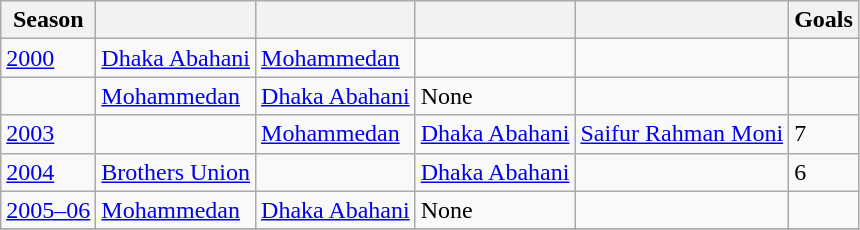<table class=wikitable>
<tr>
<th>Season</th>
<th></th>
<th></th>
<th></th>
<th></th>
<th>Goals</th>
</tr>
<tr>
<td><a href='#'>2000</a></td>
<td><a href='#'>Dhaka Abahani</a></td>
<td><a href='#'>Mohammedan</a></td>
<td></td>
<td></td>
<td></td>
</tr>
<tr>
<td></td>
<td><a href='#'>Mohammedan</a></td>
<td><a href='#'>Dhaka Abahani</a></td>
<td>None</td>
<td></td>
<td></td>
</tr>
<tr>
<td><a href='#'>2003</a></td>
<td></td>
<td><a href='#'>Mohammedan</a></td>
<td><a href='#'>Dhaka Abahani</a></td>
<td> <a href='#'>Saifur Rahman Moni</a></td>
<td>7</td>
</tr>
<tr>
<td><a href='#'>2004</a></td>
<td><a href='#'>Brothers Union</a></td>
<td></td>
<td><a href='#'>Dhaka Abahani</a></td>
<td></td>
<td>6</td>
</tr>
<tr>
<td><a href='#'>2005–06</a></td>
<td><a href='#'>Mohammedan</a></td>
<td><a href='#'>Dhaka Abahani</a></td>
<td>None</td>
<td></td>
<td></td>
</tr>
<tr>
</tr>
</table>
